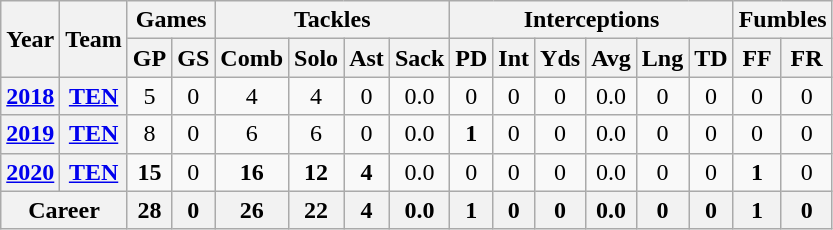<table class="wikitable" style="text-align:center">
<tr>
<th rowspan="2">Year</th>
<th rowspan="2">Team</th>
<th colspan="2">Games</th>
<th colspan="4">Tackles</th>
<th colspan="6">Interceptions</th>
<th colspan="2">Fumbles</th>
</tr>
<tr>
<th>GP</th>
<th>GS</th>
<th>Comb</th>
<th>Solo</th>
<th>Ast</th>
<th>Sack</th>
<th>PD</th>
<th>Int</th>
<th>Yds</th>
<th>Avg</th>
<th>Lng</th>
<th>TD</th>
<th>FF</th>
<th>FR</th>
</tr>
<tr>
<th><a href='#'>2018</a></th>
<th><a href='#'>TEN</a></th>
<td>5</td>
<td>0</td>
<td>4</td>
<td>4</td>
<td>0</td>
<td>0.0</td>
<td>0</td>
<td>0</td>
<td>0</td>
<td>0.0</td>
<td>0</td>
<td>0</td>
<td>0</td>
<td>0</td>
</tr>
<tr>
<th><a href='#'>2019</a></th>
<th><a href='#'>TEN</a></th>
<td>8</td>
<td>0</td>
<td>6</td>
<td>6</td>
<td>0</td>
<td>0.0</td>
<td><strong>1</strong></td>
<td>0</td>
<td>0</td>
<td>0.0</td>
<td>0</td>
<td>0</td>
<td>0</td>
<td>0</td>
</tr>
<tr>
<th><a href='#'>2020</a></th>
<th><a href='#'>TEN</a></th>
<td><strong>15</strong></td>
<td>0</td>
<td><strong>16</strong></td>
<td><strong>12</strong></td>
<td><strong>4</strong></td>
<td>0.0</td>
<td>0</td>
<td>0</td>
<td>0</td>
<td>0.0</td>
<td>0</td>
<td>0</td>
<td><strong>1</strong></td>
<td>0</td>
</tr>
<tr>
<th colspan="2">Career</th>
<th>28</th>
<th>0</th>
<th>26</th>
<th>22</th>
<th>4</th>
<th>0.0</th>
<th>1</th>
<th>0</th>
<th>0</th>
<th>0.0</th>
<th>0</th>
<th>0</th>
<th>1</th>
<th>0</th>
</tr>
</table>
